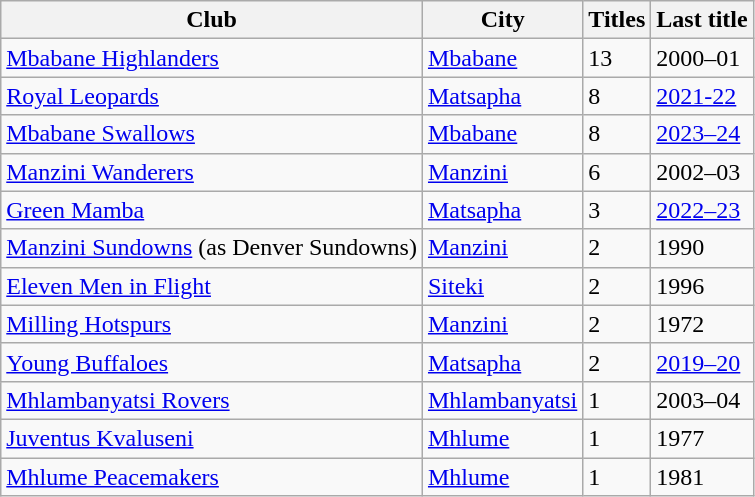<table class="wikitable">
<tr>
<th>Club</th>
<th>City</th>
<th>Titles</th>
<th>Last title</th>
</tr>
<tr>
<td><a href='#'>Mbabane Highlanders</a></td>
<td><a href='#'>Mbabane</a></td>
<td>13</td>
<td>2000–01</td>
</tr>
<tr>
<td><a href='#'>Royal Leopards</a></td>
<td><a href='#'>Matsapha</a></td>
<td>8</td>
<td><a href='#'>2021-22</a></td>
</tr>
<tr>
<td><a href='#'>Mbabane Swallows</a></td>
<td><a href='#'>Mbabane</a></td>
<td>8</td>
<td><a href='#'>2023–24</a></td>
</tr>
<tr>
<td><a href='#'>Manzini Wanderers</a></td>
<td><a href='#'>Manzini</a></td>
<td>6</td>
<td>2002–03</td>
</tr>
<tr>
<td><a href='#'>Green Mamba</a></td>
<td><a href='#'>Matsapha</a></td>
<td>3</td>
<td><a href='#'>2022–23</a></td>
</tr>
<tr>
<td><a href='#'>Manzini Sundowns</a> (as Denver Sundowns)</td>
<td><a href='#'>Manzini</a></td>
<td>2</td>
<td>1990</td>
</tr>
<tr>
<td><a href='#'>Eleven Men in Flight</a></td>
<td><a href='#'>Siteki</a></td>
<td>2</td>
<td>1996</td>
</tr>
<tr>
<td><a href='#'>Milling Hotspurs</a></td>
<td><a href='#'>Manzini</a></td>
<td>2</td>
<td>1972</td>
</tr>
<tr>
<td><a href='#'>Young Buffaloes</a></td>
<td><a href='#'>Matsapha</a></td>
<td>2</td>
<td><a href='#'>2019–20</a></td>
</tr>
<tr>
<td><a href='#'>Mhlambanyatsi Rovers</a></td>
<td><a href='#'>Mhlambanyatsi</a></td>
<td>1</td>
<td>2003–04</td>
</tr>
<tr>
<td><a href='#'>Juventus Kvaluseni</a></td>
<td><a href='#'>Mhlume</a></td>
<td>1</td>
<td>1977</td>
</tr>
<tr>
<td><a href='#'>Mhlume Peacemakers</a></td>
<td><a href='#'>Mhlume</a></td>
<td>1</td>
<td>1981</td>
</tr>
</table>
